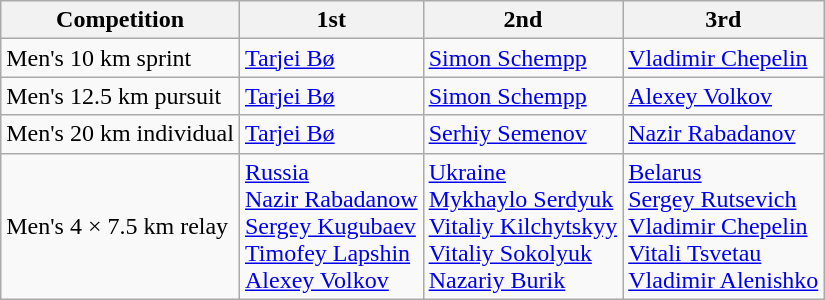<table class="wikitable">
<tr>
<th>Competition</th>
<th>1st</th>
<th>2nd</th>
<th>3rd</th>
</tr>
<tr>
<td>Men's 10 km sprint</td>
<td> <a href='#'>Tarjei Bø</a></td>
<td> <a href='#'>Simon Schempp</a></td>
<td> <a href='#'>Vladimir Chepelin</a></td>
</tr>
<tr>
<td>Men's 12.5 km pursuit</td>
<td> <a href='#'>Tarjei Bø</a></td>
<td> <a href='#'>Simon Schempp</a></td>
<td> <a href='#'>Alexey Volkov</a></td>
</tr>
<tr>
<td>Men's 20 km individual</td>
<td> <a href='#'>Tarjei Bø</a></td>
<td> <a href='#'>Serhiy Semenov</a></td>
<td> <a href='#'>Nazir Rabadanov</a></td>
</tr>
<tr>
<td>Men's 4 × 7.5 km relay</td>
<td> <a href='#'>Russia</a><br><a href='#'>Nazir Rabadanow</a><br><a href='#'>Sergey Kugubaev</a><br><a href='#'>Timofey Lapshin</a><br><a href='#'>Alexey Volkov</a></td>
<td> <a href='#'>Ukraine</a><br><a href='#'>Mykhaylo Serdyuk</a><br><a href='#'>Vitaliy Kilchytskyy</a><br><a href='#'>Vitaliy Sokolyuk</a><br><a href='#'>Nazariy Burik</a></td>
<td> <a href='#'>Belarus</a><br><a href='#'>Sergey Rutsevich</a><br><a href='#'>Vladimir Chepelin</a><br><a href='#'>Vitali Tsvetau</a><br><a href='#'>Vladimir Alenishko</a></td>
</tr>
</table>
